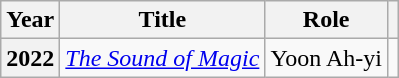<table class="wikitable plainrowheaders">
<tr>
<th scope="col">Year</th>
<th scope="col">Title</th>
<th scope="col">Role</th>
<th scope="col" class="unsortable"></th>
</tr>
<tr>
<th scope="row">2022</th>
<td><em><a href='#'>The Sound of Magic</a></em></td>
<td>Yoon Ah-yi</td>
<td style="text-align:center"></td>
</tr>
</table>
